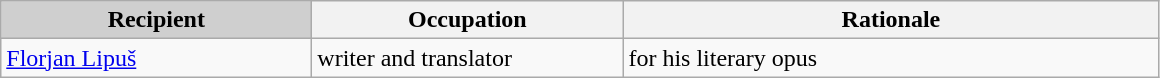<table class="wikitable">
<tr>
<th style="background-color:#cfcfcf;"  align="center">Recipient</th>
<th>Occupation</th>
<th>Rationale</th>
</tr>
<tr>
<td style="width: 200px;"><a href='#'>Florjan Lipuš</a></td>
<td style="width: 200px;">writer and translator</td>
<td style="width: 350px;">for his literary opus</td>
</tr>
</table>
